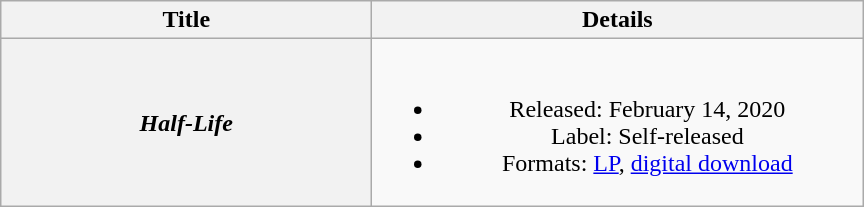<table class="wikitable plainrowheaders" style="text-align:center">
<tr>
<th scope="col" style="width:15em;">Title</th>
<th scope="col" style="width:20em;">Details</th>
</tr>
<tr>
<th scope="row"><em>Half-Life</em></th>
<td><br><ul><li>Released: February 14, 2020</li><li>Label: Self-released</li><li>Formats: <a href='#'>LP</a>, <a href='#'>digital download</a></li></ul></td>
</tr>
</table>
